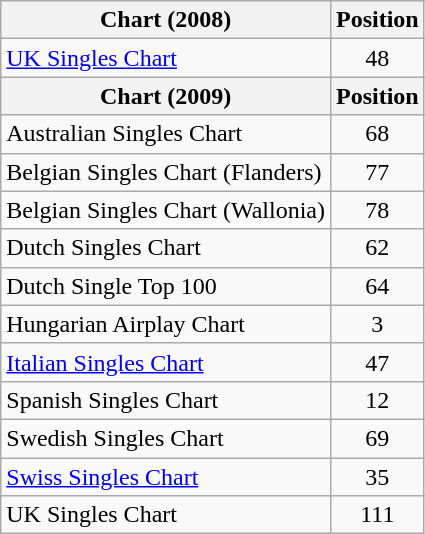<table class="wikitable sortable">
<tr>
<th>Chart (2008)</th>
<th>Position</th>
</tr>
<tr>
<td><a href='#'>UK Singles Chart</a></td>
<td style="text-align:center;">48</td>
</tr>
<tr>
<th>Chart (2009)</th>
<th>Position</th>
</tr>
<tr>
<td>Australian Singles Chart</td>
<td align="center">68</td>
</tr>
<tr>
<td>Belgian Singles Chart (Flanders)</td>
<td align="center">77</td>
</tr>
<tr>
<td>Belgian Singles Chart (Wallonia)</td>
<td align="center">78</td>
</tr>
<tr>
<td>Dutch Singles Chart</td>
<td align="center">62</td>
</tr>
<tr>
<td>Dutch Single Top 100</td>
<td align="center">64</td>
</tr>
<tr>
<td>Hungarian Airplay Chart</td>
<td align="center">3</td>
</tr>
<tr>
<td><a href='#'>Italian Singles Chart</a></td>
<td style="text-align:center;">47</td>
</tr>
<tr>
<td>Spanish Singles Chart</td>
<td align="center">12</td>
</tr>
<tr>
<td>Swedish Singles Chart</td>
<td align="center">69</td>
</tr>
<tr>
<td><a href='#'>Swiss Singles Chart</a></td>
<td align="center">35</td>
</tr>
<tr>
<td>UK Singles Chart</td>
<td align="center">111</td>
</tr>
</table>
